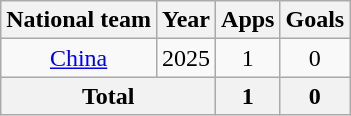<table class="wikitable" style="text-align:center">
<tr>
<th>National team</th>
<th>Year</th>
<th>Apps</th>
<th>Goals</th>
</tr>
<tr>
<td rowspan="1"><a href='#'>China</a></td>
<td>2025</td>
<td>1</td>
<td>0</td>
</tr>
<tr>
<th colspan="2">Total</th>
<th>1</th>
<th>0</th>
</tr>
</table>
